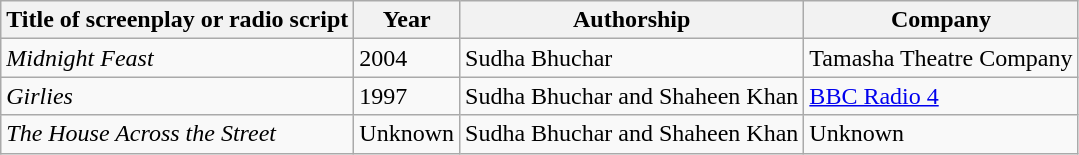<table class="wikitable">
<tr>
<th>Title of screenplay or radio script</th>
<th>Year</th>
<th>Authorship</th>
<th>Company</th>
</tr>
<tr>
<td><em>Midnight Feast</em></td>
<td>2004</td>
<td>Sudha Bhuchar</td>
<td>Tamasha Theatre Company</td>
</tr>
<tr>
<td><em>Girlies</em></td>
<td>1997</td>
<td>Sudha Bhuchar and Shaheen Khan</td>
<td><a href='#'>BBC Radio 4</a></td>
</tr>
<tr>
<td><em>The House Across the Street</em></td>
<td>Unknown</td>
<td>Sudha Bhuchar and Shaheen Khan</td>
<td>Unknown</td>
</tr>
</table>
